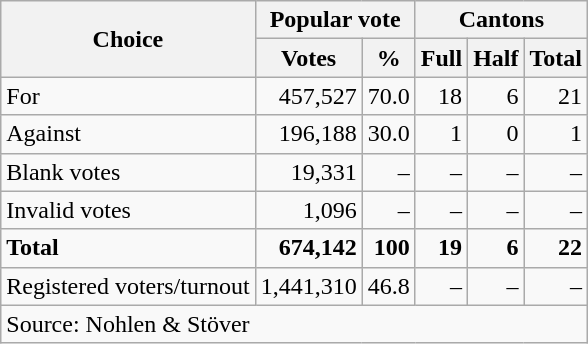<table class=wikitable style=text-align:right>
<tr>
<th rowspan=2>Choice</th>
<th colspan=2>Popular vote</th>
<th colspan=3>Cantons</th>
</tr>
<tr>
<th>Votes</th>
<th>%</th>
<th>Full</th>
<th>Half</th>
<th>Total</th>
</tr>
<tr>
<td align=left>For</td>
<td>457,527</td>
<td>70.0</td>
<td>18</td>
<td>6</td>
<td>21</td>
</tr>
<tr>
<td align=left>Against</td>
<td>196,188</td>
<td>30.0</td>
<td>1</td>
<td>0</td>
<td>1</td>
</tr>
<tr>
<td align=left>Blank votes</td>
<td>19,331</td>
<td>–</td>
<td>–</td>
<td>–</td>
<td>–</td>
</tr>
<tr>
<td align=left>Invalid votes</td>
<td>1,096</td>
<td>–</td>
<td>–</td>
<td>–</td>
<td>–</td>
</tr>
<tr>
<td align=left><strong>Total</strong></td>
<td><strong>674,142</strong></td>
<td><strong>100</strong></td>
<td><strong>19</strong></td>
<td><strong>6</strong></td>
<td><strong>22</strong></td>
</tr>
<tr>
<td align=left>Registered voters/turnout</td>
<td>1,441,310</td>
<td>46.8</td>
<td>–</td>
<td>–</td>
<td>–</td>
</tr>
<tr>
<td align=left colspan=6>Source: Nohlen & Stöver</td>
</tr>
</table>
